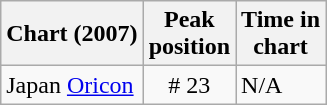<table class="wikitable">
<tr>
<th align="left">Chart (2007)</th>
<th align="center">Peak<br>position</th>
<th align="center">Time in<br>chart</th>
</tr>
<tr>
<td align="left">Japan <a href='#'>Oricon</a></td>
<td align="center"># 23</td>
<td align="">N/A</td>
</tr>
</table>
